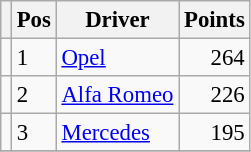<table class="wikitable" style="font-size: 95%;">
<tr>
<th></th>
<th>Pos</th>
<th>Driver</th>
<th>Points</th>
</tr>
<tr>
<td align="left"></td>
<td>1</td>
<td> <a href='#'>Opel</a></td>
<td align="right">264</td>
</tr>
<tr>
<td align="left"></td>
<td>2</td>
<td> <a href='#'>Alfa Romeo</a></td>
<td align="right">226</td>
</tr>
<tr>
<td align="left"></td>
<td>3</td>
<td> <a href='#'>Mercedes</a></td>
<td align="right">195</td>
</tr>
<tr>
</tr>
</table>
